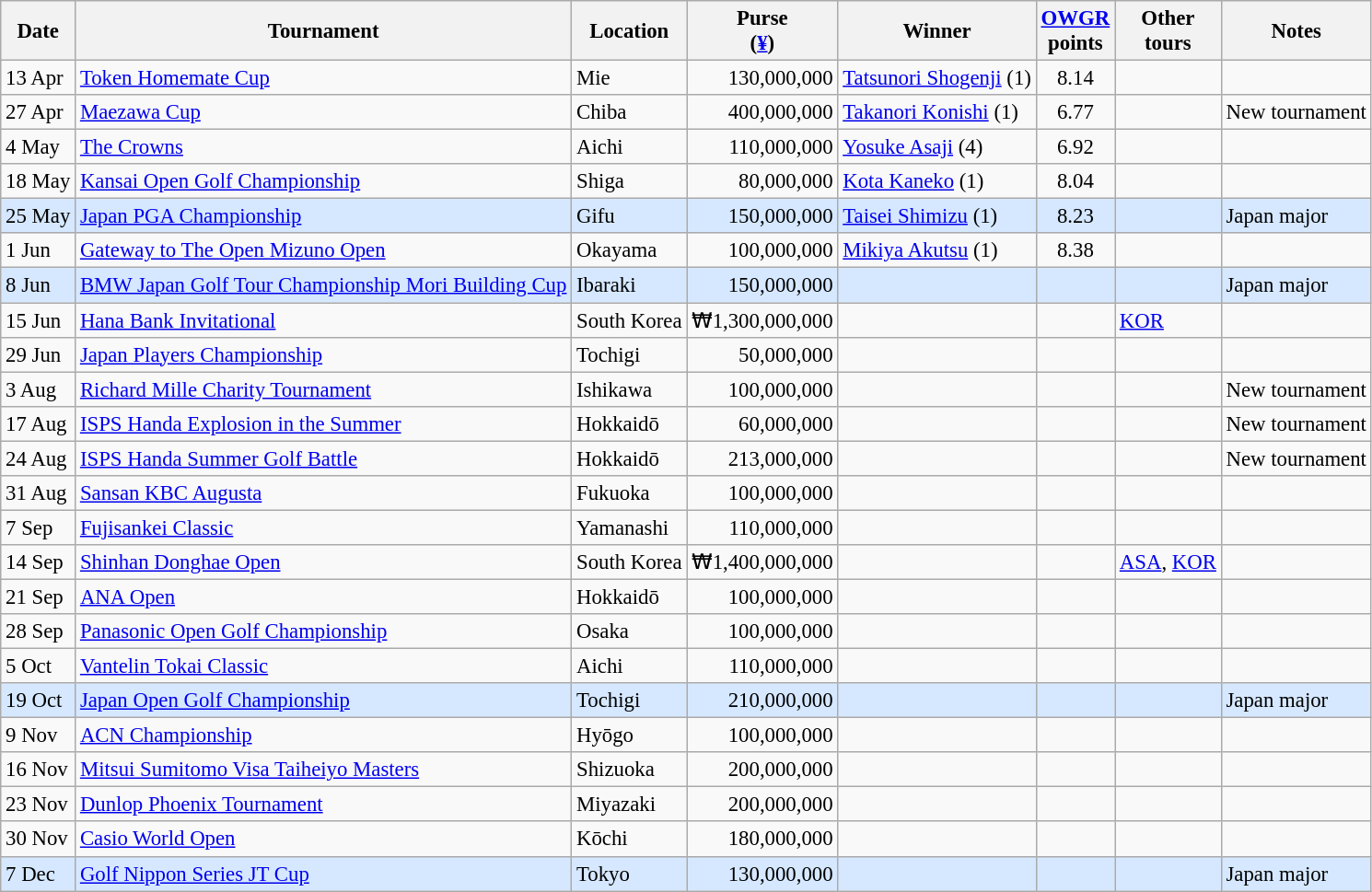<table class="wikitable" style="font-size:95%">
<tr>
<th>Date</th>
<th>Tournament</th>
<th>Location</th>
<th>Purse<br>(<a href='#'>¥</a>)</th>
<th>Winner</th>
<th><a href='#'>OWGR</a><br>points</th>
<th>Other<br>tours</th>
<th>Notes</th>
</tr>
<tr>
<td>13 Apr</td>
<td><a href='#'>Token Homemate Cup</a></td>
<td>Mie</td>
<td align=right>130,000,000</td>
<td> <a href='#'>Tatsunori Shogenji</a> (1)</td>
<td align=center>8.14</td>
<td></td>
<td></td>
</tr>
<tr>
<td>27 Apr</td>
<td><a href='#'>Maezawa Cup</a></td>
<td>Chiba</td>
<td align=right>400,000,000</td>
<td> <a href='#'>Takanori Konishi</a> (1)</td>
<td align=center>6.77</td>
<td></td>
<td>New tournament</td>
</tr>
<tr>
<td>4 May</td>
<td><a href='#'>The Crowns</a></td>
<td>Aichi</td>
<td align=right>110,000,000</td>
<td> <a href='#'>Yosuke Asaji</a> (4)</td>
<td align=center>6.92</td>
<td></td>
<td></td>
</tr>
<tr>
<td>18 May</td>
<td><a href='#'>Kansai Open Golf Championship</a></td>
<td>Shiga</td>
<td align=right>80,000,000</td>
<td> <a href='#'>Kota Kaneko</a> (1)</td>
<td align=center>8.04</td>
<td></td>
<td></td>
</tr>
<tr style="background:#D6E8FF;">
<td>25 May</td>
<td><a href='#'>Japan PGA Championship</a></td>
<td>Gifu</td>
<td align=right>150,000,000</td>
<td> <a href='#'>Taisei Shimizu</a> (1)</td>
<td align=center>8.23</td>
<td></td>
<td>Japan major</td>
</tr>
<tr>
<td>1 Jun</td>
<td><a href='#'>Gateway to The Open Mizuno Open</a></td>
<td>Okayama</td>
<td align=right>100,000,000</td>
<td> <a href='#'>Mikiya Akutsu</a> (1)</td>
<td align=center>8.38</td>
<td></td>
<td></td>
</tr>
<tr style="background:#D6E8FF;">
<td>8 Jun</td>
<td><a href='#'>BMW Japan Golf Tour Championship Mori Building Cup</a></td>
<td>Ibaraki</td>
<td align=right>150,000,000</td>
<td></td>
<td align=center></td>
<td></td>
<td>Japan major</td>
</tr>
<tr>
<td>15 Jun</td>
<td><a href='#'>Hana Bank Invitational</a></td>
<td>South Korea</td>
<td align=right>₩1,300,000,000</td>
<td></td>
<td align=center></td>
<td><a href='#'>KOR</a></td>
<td></td>
</tr>
<tr>
<td>29 Jun</td>
<td><a href='#'>Japan Players Championship</a></td>
<td>Tochigi</td>
<td align=right>50,000,000</td>
<td></td>
<td align=center></td>
<td></td>
<td></td>
</tr>
<tr>
<td>3 Aug</td>
<td><a href='#'>Richard Mille Charity Tournament</a></td>
<td>Ishikawa</td>
<td align=right>100,000,000</td>
<td></td>
<td align=center></td>
<td></td>
<td>New tournament</td>
</tr>
<tr>
<td>17 Aug</td>
<td><a href='#'>ISPS Handa Explosion in the Summer</a></td>
<td>Hokkaidō</td>
<td align=right>60,000,000</td>
<td></td>
<td align=center></td>
<td></td>
<td>New tournament</td>
</tr>
<tr>
<td>24 Aug</td>
<td><a href='#'>ISPS Handa Summer Golf Battle</a></td>
<td>Hokkaidō</td>
<td align=right>213,000,000</td>
<td></td>
<td align=center></td>
<td></td>
<td>New tournament</td>
</tr>
<tr>
<td>31 Aug</td>
<td><a href='#'>Sansan KBC Augusta</a></td>
<td>Fukuoka</td>
<td align=right>100,000,000</td>
<td></td>
<td align=center></td>
<td></td>
<td></td>
</tr>
<tr>
<td>7 Sep</td>
<td><a href='#'>Fujisankei Classic</a></td>
<td>Yamanashi</td>
<td align=right>110,000,000</td>
<td></td>
<td align=center></td>
<td></td>
<td></td>
</tr>
<tr>
<td>14 Sep</td>
<td><a href='#'>Shinhan Donghae Open</a></td>
<td>South Korea</td>
<td align=right>₩1,400,000,000</td>
<td></td>
<td align=center></td>
<td><a href='#'>ASA</a>, <a href='#'>KOR</a></td>
<td></td>
</tr>
<tr>
<td>21 Sep</td>
<td><a href='#'>ANA Open</a></td>
<td>Hokkaidō</td>
<td align=right>100,000,000</td>
<td></td>
<td align=center></td>
<td></td>
<td></td>
</tr>
<tr>
<td>28 Sep</td>
<td><a href='#'>Panasonic Open Golf Championship</a></td>
<td>Osaka</td>
<td align=right>100,000,000</td>
<td></td>
<td align=center></td>
<td></td>
<td></td>
</tr>
<tr>
<td>5 Oct</td>
<td><a href='#'>Vantelin Tokai Classic</a></td>
<td>Aichi</td>
<td align=right>110,000,000</td>
<td></td>
<td align=center></td>
<td></td>
<td></td>
</tr>
<tr style="background:#D6E8FF;">
<td>19 Oct</td>
<td><a href='#'>Japan Open Golf Championship</a></td>
<td>Tochigi</td>
<td align=right>210,000,000</td>
<td></td>
<td align=center></td>
<td></td>
<td>Japan major</td>
</tr>
<tr>
<td>9 Nov</td>
<td><a href='#'>ACN Championship</a></td>
<td>Hyōgo</td>
<td align=right>100,000,000</td>
<td></td>
<td align=center></td>
<td></td>
<td></td>
</tr>
<tr>
<td>16 Nov</td>
<td><a href='#'>Mitsui Sumitomo Visa Taiheiyo Masters</a></td>
<td>Shizuoka</td>
<td align=right>200,000,000</td>
<td></td>
<td align=center></td>
<td></td>
<td></td>
</tr>
<tr>
<td>23 Nov</td>
<td><a href='#'>Dunlop Phoenix Tournament</a></td>
<td>Miyazaki</td>
<td align=right>200,000,000</td>
<td></td>
<td align=center></td>
<td></td>
<td></td>
</tr>
<tr>
<td>30 Nov</td>
<td><a href='#'>Casio World Open</a></td>
<td>Kōchi</td>
<td align=right>180,000,000</td>
<td></td>
<td align=center></td>
<td></td>
<td></td>
</tr>
<tr style="background:#D6E8FF;">
<td>7 Dec</td>
<td><a href='#'>Golf Nippon Series JT Cup</a></td>
<td>Tokyo</td>
<td align=right>130,000,000</td>
<td></td>
<td align=center></td>
<td></td>
<td>Japan major</td>
</tr>
</table>
